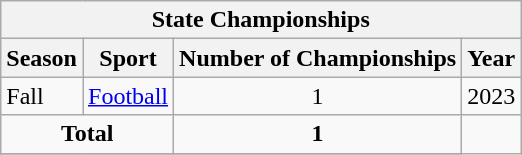<table class="wikitable">
<tr>
<th colspan="4">State Championships</th>
</tr>
<tr>
<th>Season</th>
<th>Sport</th>
<th>Number of Championships</th>
<th>Year</th>
</tr>
<tr>
<td rowspan="1">Fall</td>
<td><a href='#'>Football</a></td>
<td align="center">1</td>
<td>2023</td>
</tr>
<tr>
<td align="center" colspan="2"><strong>Total</strong></td>
<td align="center"><strong>1</strong></td>
</tr>
<tr>
</tr>
</table>
